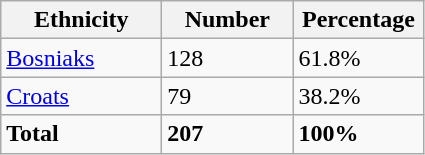<table class="wikitable">
<tr>
<th width="100px">Ethnicity</th>
<th width="80px">Number</th>
<th width="80px">Percentage</th>
</tr>
<tr>
<td><a href='#'>Bosniaks</a></td>
<td>128</td>
<td>61.8%</td>
</tr>
<tr>
<td><a href='#'>Croats</a></td>
<td>79</td>
<td>38.2%</td>
</tr>
<tr>
<td><strong>Total</strong></td>
<td><strong>207</strong></td>
<td><strong>100%</strong></td>
</tr>
</table>
